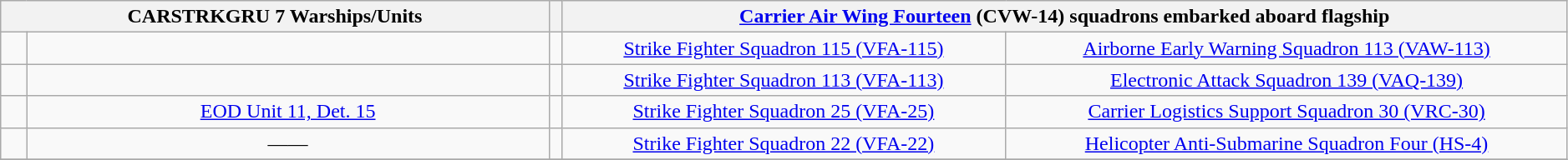<table class="wikitable" style="text-align:center" width=99%>
<tr>
<th colspan="2" width="35%" align="center">CARSTRKGRU 7 Warships/Units</th>
<th colspan="1" width="0%" align="center"></th>
<th colspan="2" align="center"><a href='#'>Carrier Air Wing Fourteen</a> (CVW-14) squadrons embarked aboard flagship </th>
</tr>
<tr>
<td></td>
<td></td>
<td></td>
<td><a href='#'>Strike Fighter Squadron 115 (VFA-115)</a></td>
<td><a href='#'>Airborne Early Warning Squadron 113 (VAW-113)</a></td>
</tr>
<tr>
<td></td>
<td></td>
<td></td>
<td><a href='#'>Strike Fighter Squadron 113 (VFA-113)</a></td>
<td><a href='#'>Electronic Attack Squadron 139 (VAQ-139)</a></td>
</tr>
<tr>
<td></td>
<td><a href='#'>EOD Unit 11, Det. 15</a></td>
<td></td>
<td><a href='#'>Strike Fighter Squadron 25 (VFA-25)</a></td>
<td><a href='#'>Carrier Logistics Support Squadron 30 (VRC-30)</a></td>
</tr>
<tr>
<td></td>
<td>——</td>
<td></td>
<td><a href='#'>Strike Fighter Squadron 22 (VFA-22)</a></td>
<td><a href='#'>Helicopter Anti-Submarine Squadron Four (HS-4)</a></td>
</tr>
<tr>
</tr>
</table>
